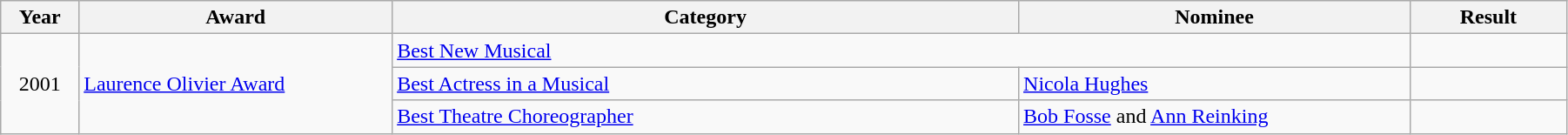<table class="wikitable" width="95%">
<tr>
<th width="5%">Year</th>
<th width="20%">Award</th>
<th width="40%">Category</th>
<th width="25%">Nominee</th>
<th width="10%">Result</th>
</tr>
<tr>
<td rowspan="3" align="center">2001</td>
<td rowspan="3"><a href='#'>Laurence Olivier Award</a></td>
<td colspan="2"><a href='#'>Best New Musical</a></td>
<td></td>
</tr>
<tr>
<td><a href='#'>Best Actress in a Musical</a></td>
<td><a href='#'>Nicola Hughes</a></td>
<td></td>
</tr>
<tr>
<td><a href='#'>Best Theatre Choreographer</a></td>
<td><a href='#'>Bob Fosse</a> and <a href='#'>Ann Reinking</a></td>
<td></td>
</tr>
</table>
